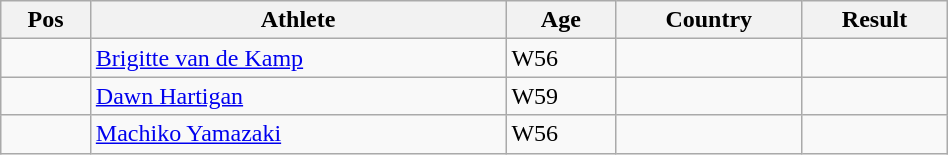<table class="wikitable"  style="text-align:center; width:50%;">
<tr>
<th>Pos</th>
<th>Athlete</th>
<th>Age</th>
<th>Country</th>
<th>Result</th>
</tr>
<tr>
<td align=center></td>
<td align=left><a href='#'>Brigitte van de Kamp</a></td>
<td align=left>W56</td>
<td align=left></td>
<td></td>
</tr>
<tr>
<td align=center></td>
<td align=left><a href='#'>Dawn Hartigan</a></td>
<td align=left>W59</td>
<td align=left></td>
<td></td>
</tr>
<tr>
<td align=center></td>
<td align=left><a href='#'>Machiko Yamazaki</a></td>
<td align=left>W56</td>
<td align=left></td>
<td></td>
</tr>
</table>
